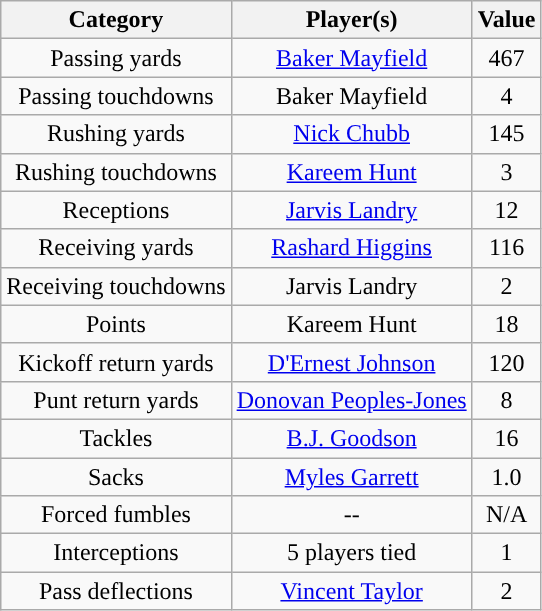<table class="wikitable" style="text-align:center">
<tr>
<th>Category</th>
<th>Player(s)</th>
<th>Value</th>
</tr>
<tr>
<td>Passing yards</td>
<td><a href='#'>Baker Mayfield</a></td>
<td>467</td>
</tr>
<tr>
<td>Passing touchdowns</td>
<td>Baker Mayfield</td>
<td>4</td>
</tr>
<tr>
<td>Rushing yards</td>
<td><a href='#'>Nick Chubb</a></td>
<td>145</td>
</tr>
<tr>
<td>Rushing touchdowns</td>
<td><a href='#'>Kareem Hunt</a></td>
<td>3</td>
</tr>
<tr>
<td>Receptions</td>
<td><a href='#'>Jarvis Landry</a></td>
<td>12</td>
</tr>
<tr>
<td>Receiving yards</td>
<td><a href='#'>Rashard Higgins</a></td>
<td>116</td>
</tr>
<tr>
<td>Receiving touchdowns</td>
<td>Jarvis Landry</td>
<td>2</td>
</tr>
<tr>
<td>Points</td>
<td>Kareem Hunt</td>
<td>18</td>
</tr>
<tr>
<td>Kickoff return yards</td>
<td><a href='#'>D'Ernest Johnson</a></td>
<td>120</td>
</tr>
<tr>
<td>Punt return yards</td>
<td><a href='#'>Donovan Peoples-Jones</a></td>
<td>8</td>
</tr>
<tr>
<td>Tackles</td>
<td><a href='#'>B.J. Goodson</a></td>
<td>16</td>
</tr>
<tr>
<td>Sacks</td>
<td><a href='#'>Myles Garrett</a></td>
<td>1.0</td>
</tr>
<tr>
<td>Forced fumbles</td>
<td>--</td>
<td>N/A</td>
</tr>
<tr>
<td>Interceptions</td>
<td>5 players tied</td>
<td>1</td>
</tr>
<tr>
<td>Pass deflections</td>
<td><a href='#'>Vincent Taylor</a></td>
<td>2</td>
</tr>
</table>
